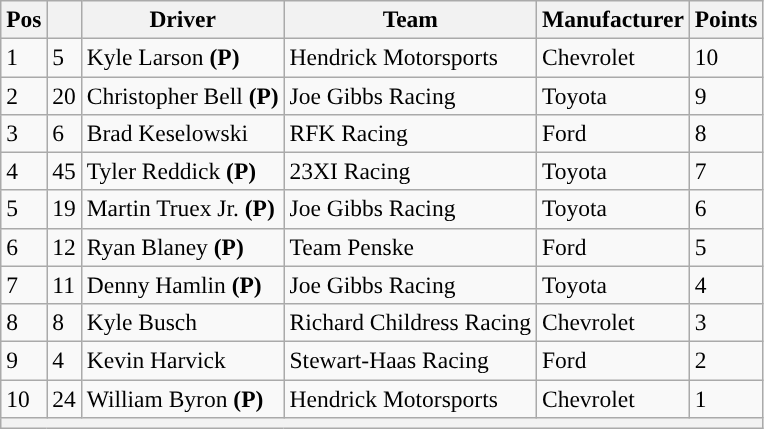<table class="wikitable" style="font-size:98%">
<tr>
<th>Pos</th>
<th></th>
<th>Driver</th>
<th>Team</th>
<th>Manufacturer</th>
<th>Points</th>
</tr>
<tr>
<td>1</td>
<td>5</td>
<td>Kyle Larson <strong>(P)</strong></td>
<td>Hendrick Motorsports</td>
<td>Chevrolet</td>
<td>10</td>
</tr>
<tr>
<td>2</td>
<td>20</td>
<td>Christopher Bell <strong>(P)</strong></td>
<td>Joe Gibbs Racing</td>
<td>Toyota</td>
<td>9</td>
</tr>
<tr>
<td>3</td>
<td>6</td>
<td>Brad Keselowski</td>
<td>RFK Racing</td>
<td>Ford</td>
<td>8</td>
</tr>
<tr>
<td>4</td>
<td>45</td>
<td>Tyler Reddick <strong>(P)</strong></td>
<td>23XI Racing</td>
<td>Toyota</td>
<td>7</td>
</tr>
<tr>
<td>5</td>
<td>19</td>
<td>Martin Truex Jr. <strong>(P)</strong></td>
<td>Joe Gibbs Racing</td>
<td>Toyota</td>
<td>6</td>
</tr>
<tr>
<td>6</td>
<td>12</td>
<td>Ryan Blaney <strong>(P)</strong></td>
<td>Team Penske</td>
<td>Ford</td>
<td>5</td>
</tr>
<tr>
<td>7</td>
<td>11</td>
<td>Denny Hamlin <strong>(P)</strong></td>
<td>Joe Gibbs Racing</td>
<td>Toyota</td>
<td>4</td>
</tr>
<tr>
<td>8</td>
<td>8</td>
<td>Kyle Busch</td>
<td>Richard Childress Racing</td>
<td>Chevrolet</td>
<td>3</td>
</tr>
<tr>
<td>9</td>
<td>4</td>
<td>Kevin Harvick</td>
<td>Stewart-Haas Racing</td>
<td>Ford</td>
<td>2</td>
</tr>
<tr>
<td>10</td>
<td>24</td>
<td>William Byron <strong>(P)</strong></td>
<td>Hendrick Motorsports</td>
<td>Chevrolet</td>
<td>1</td>
</tr>
<tr>
<th colspan="6"></th>
</tr>
</table>
